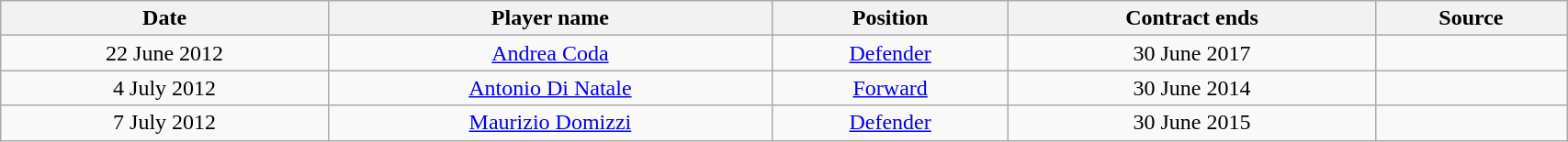<table class="wikitable sortable" style="width:90%; text-align:center;">
<tr>
<th>Date</th>
<th>Player name</th>
<th>Position</th>
<th>Contract ends</th>
<th>Source</th>
</tr>
<tr>
<td>22 June 2012</td>
<td><a href='#'>Andrea Coda</a></td>
<td><a href='#'>Defender</a></td>
<td>30 June 2017</td>
<td></td>
</tr>
<tr>
<td>4 July 2012</td>
<td><a href='#'>Antonio Di Natale</a></td>
<td><a href='#'>Forward</a></td>
<td>30 June 2014</td>
<td></td>
</tr>
<tr>
<td>7 July 2012</td>
<td><a href='#'>Maurizio Domizzi</a></td>
<td><a href='#'>Defender</a></td>
<td>30 June 2015</td>
<td></td>
</tr>
</table>
